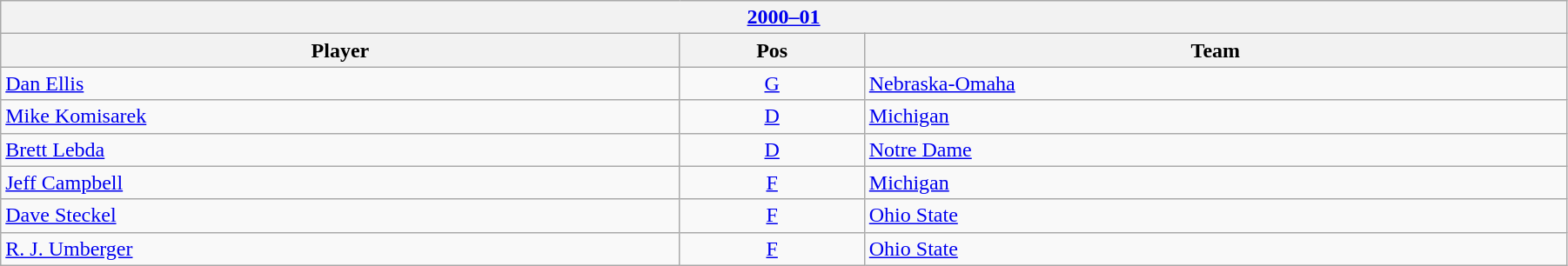<table class="wikitable" width=95%>
<tr>
<th colspan=3><a href='#'>2000–01</a></th>
</tr>
<tr>
<th>Player</th>
<th>Pos</th>
<th>Team</th>
</tr>
<tr>
<td><a href='#'>Dan Ellis</a></td>
<td style="text-align:center;"><a href='#'>G</a></td>
<td><a href='#'>Nebraska-Omaha</a></td>
</tr>
<tr>
<td><a href='#'>Mike Komisarek</a></td>
<td style="text-align:center;"><a href='#'>D</a></td>
<td><a href='#'>Michigan</a></td>
</tr>
<tr>
<td><a href='#'>Brett Lebda</a></td>
<td style="text-align:center;"><a href='#'>D</a></td>
<td><a href='#'>Notre Dame</a></td>
</tr>
<tr>
<td><a href='#'>Jeff Campbell</a></td>
<td style="text-align:center;"><a href='#'>F</a></td>
<td><a href='#'>Michigan</a></td>
</tr>
<tr>
<td><a href='#'>Dave Steckel</a></td>
<td style="text-align:center;"><a href='#'>F</a></td>
<td><a href='#'>Ohio State</a></td>
</tr>
<tr>
<td><a href='#'>R. J. Umberger</a></td>
<td style="text-align:center;"><a href='#'>F</a></td>
<td><a href='#'>Ohio State</a></td>
</tr>
</table>
